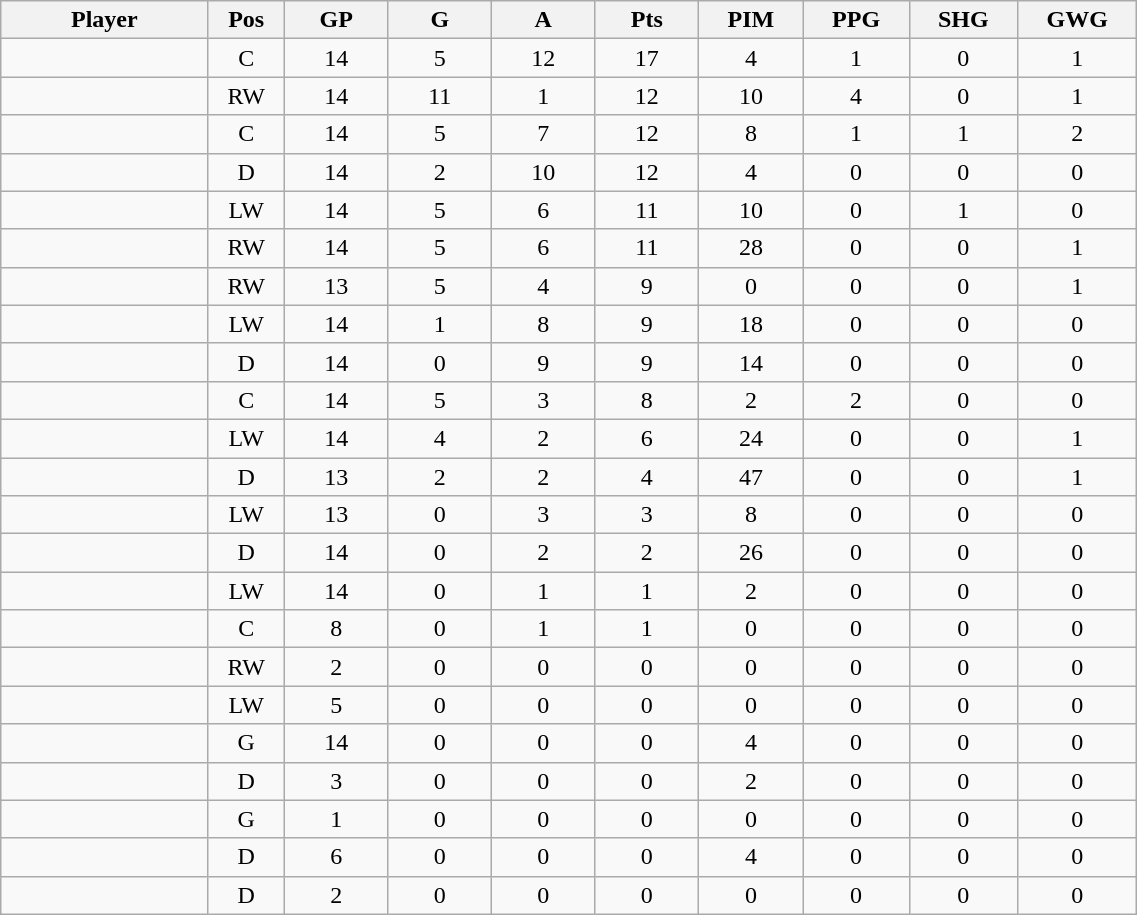<table class="wikitable sortable" width="60%">
<tr ALIGN="center">
<th bgcolor="#DDDDFF" width="10%">Player</th>
<th bgcolor="#DDDDFF" width="3%" title="Position">Pos</th>
<th bgcolor="#DDDDFF" width="5%" title="Games played">GP</th>
<th bgcolor="#DDDDFF" width="5%" title="Goals">G</th>
<th bgcolor="#DDDDFF" width="5%" title="Assists">A</th>
<th bgcolor="#DDDDFF" width="5%" title="Points">Pts</th>
<th bgcolor="#DDDDFF" width="5%" title="Penalties in Minutes">PIM</th>
<th bgcolor="#DDDDFF" width="5%" title="Power play goals">PPG</th>
<th bgcolor="#DDDDFF" width="5%" title="Short-handed goals">SHG</th>
<th bgcolor="#DDDDFF" width="5%" title="Game-winning goals">GWG</th>
</tr>
<tr align="center">
<td align="right"></td>
<td>C</td>
<td>14</td>
<td>5</td>
<td>12</td>
<td>17</td>
<td>4</td>
<td>1</td>
<td>0</td>
<td>1</td>
</tr>
<tr align="center">
<td align="right"></td>
<td>RW</td>
<td>14</td>
<td>11</td>
<td>1</td>
<td>12</td>
<td>10</td>
<td>4</td>
<td>0</td>
<td>1</td>
</tr>
<tr align="center">
<td align="right"></td>
<td>C</td>
<td>14</td>
<td>5</td>
<td>7</td>
<td>12</td>
<td>8</td>
<td>1</td>
<td>1</td>
<td>2</td>
</tr>
<tr align="center">
<td align="right"></td>
<td>D</td>
<td>14</td>
<td>2</td>
<td>10</td>
<td>12</td>
<td>4</td>
<td>0</td>
<td>0</td>
<td>0</td>
</tr>
<tr align="center">
<td align="right"></td>
<td>LW</td>
<td>14</td>
<td>5</td>
<td>6</td>
<td>11</td>
<td>10</td>
<td>0</td>
<td>1</td>
<td>0</td>
</tr>
<tr align="center">
<td align="right"></td>
<td>RW</td>
<td>14</td>
<td>5</td>
<td>6</td>
<td>11</td>
<td>28</td>
<td>0</td>
<td>0</td>
<td>1</td>
</tr>
<tr align="center">
<td align="right"></td>
<td>RW</td>
<td>13</td>
<td>5</td>
<td>4</td>
<td>9</td>
<td>0</td>
<td>0</td>
<td>0</td>
<td>1</td>
</tr>
<tr align="center">
<td align="right"></td>
<td>LW</td>
<td>14</td>
<td>1</td>
<td>8</td>
<td>9</td>
<td>18</td>
<td>0</td>
<td>0</td>
<td>0</td>
</tr>
<tr align="center">
<td align="right"></td>
<td>D</td>
<td>14</td>
<td>0</td>
<td>9</td>
<td>9</td>
<td>14</td>
<td>0</td>
<td>0</td>
<td>0</td>
</tr>
<tr align="center">
<td align="right"></td>
<td>C</td>
<td>14</td>
<td>5</td>
<td>3</td>
<td>8</td>
<td>2</td>
<td>2</td>
<td>0</td>
<td>0</td>
</tr>
<tr align="center">
<td align="right"></td>
<td>LW</td>
<td>14</td>
<td>4</td>
<td>2</td>
<td>6</td>
<td>24</td>
<td>0</td>
<td>0</td>
<td>1</td>
</tr>
<tr align="center">
<td align="right"></td>
<td>D</td>
<td>13</td>
<td>2</td>
<td>2</td>
<td>4</td>
<td>47</td>
<td>0</td>
<td>0</td>
<td>1</td>
</tr>
<tr align="center">
<td align="right"></td>
<td>LW</td>
<td>13</td>
<td>0</td>
<td>3</td>
<td>3</td>
<td>8</td>
<td>0</td>
<td>0</td>
<td>0</td>
</tr>
<tr align="center">
<td align="right"></td>
<td>D</td>
<td>14</td>
<td>0</td>
<td>2</td>
<td>2</td>
<td>26</td>
<td>0</td>
<td>0</td>
<td>0</td>
</tr>
<tr align="center">
<td align="right"></td>
<td>LW</td>
<td>14</td>
<td>0</td>
<td>1</td>
<td>1</td>
<td>2</td>
<td>0</td>
<td>0</td>
<td>0</td>
</tr>
<tr align="center">
<td align="right"></td>
<td>C</td>
<td>8</td>
<td>0</td>
<td>1</td>
<td>1</td>
<td>0</td>
<td>0</td>
<td>0</td>
<td>0</td>
</tr>
<tr align="center">
<td align="right"></td>
<td>RW</td>
<td>2</td>
<td>0</td>
<td>0</td>
<td>0</td>
<td>0</td>
<td>0</td>
<td>0</td>
<td>0</td>
</tr>
<tr align="center">
<td align="right"></td>
<td>LW</td>
<td>5</td>
<td>0</td>
<td>0</td>
<td>0</td>
<td>0</td>
<td>0</td>
<td>0</td>
<td>0</td>
</tr>
<tr align="center">
<td align="right"></td>
<td>G</td>
<td>14</td>
<td>0</td>
<td>0</td>
<td>0</td>
<td>4</td>
<td>0</td>
<td>0</td>
<td>0</td>
</tr>
<tr align="center">
<td align="right"></td>
<td>D</td>
<td>3</td>
<td>0</td>
<td>0</td>
<td>0</td>
<td>2</td>
<td>0</td>
<td>0</td>
<td>0</td>
</tr>
<tr align="center">
<td align="right"></td>
<td>G</td>
<td>1</td>
<td>0</td>
<td>0</td>
<td>0</td>
<td>0</td>
<td>0</td>
<td>0</td>
<td>0</td>
</tr>
<tr align="center">
<td align="right"></td>
<td>D</td>
<td>6</td>
<td>0</td>
<td>0</td>
<td>0</td>
<td>4</td>
<td>0</td>
<td>0</td>
<td>0</td>
</tr>
<tr align="center">
<td align="right"></td>
<td>D</td>
<td>2</td>
<td>0</td>
<td>0</td>
<td>0</td>
<td>0</td>
<td>0</td>
<td>0</td>
<td>0</td>
</tr>
</table>
